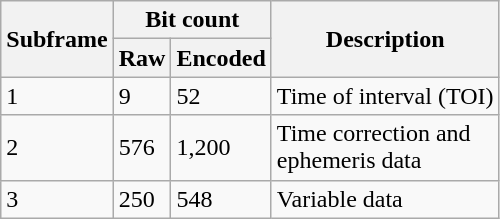<table class="wikitable floatright">
<tr>
<th rowspan=2>Subframe</th>
<th colspan=2>Bit count</th>
<th rowspan=2>Description</th>
</tr>
<tr>
<th>Raw</th>
<th>Encoded</th>
</tr>
<tr>
<td>1</td>
<td>9</td>
<td>52</td>
<td>Time of interval (TOI)</td>
</tr>
<tr>
<td>2</td>
<td>576</td>
<td>1,200</td>
<td>Time correction and<br>ephemeris data</td>
</tr>
<tr>
<td>3</td>
<td>250</td>
<td>548</td>
<td>Variable data</td>
</tr>
</table>
